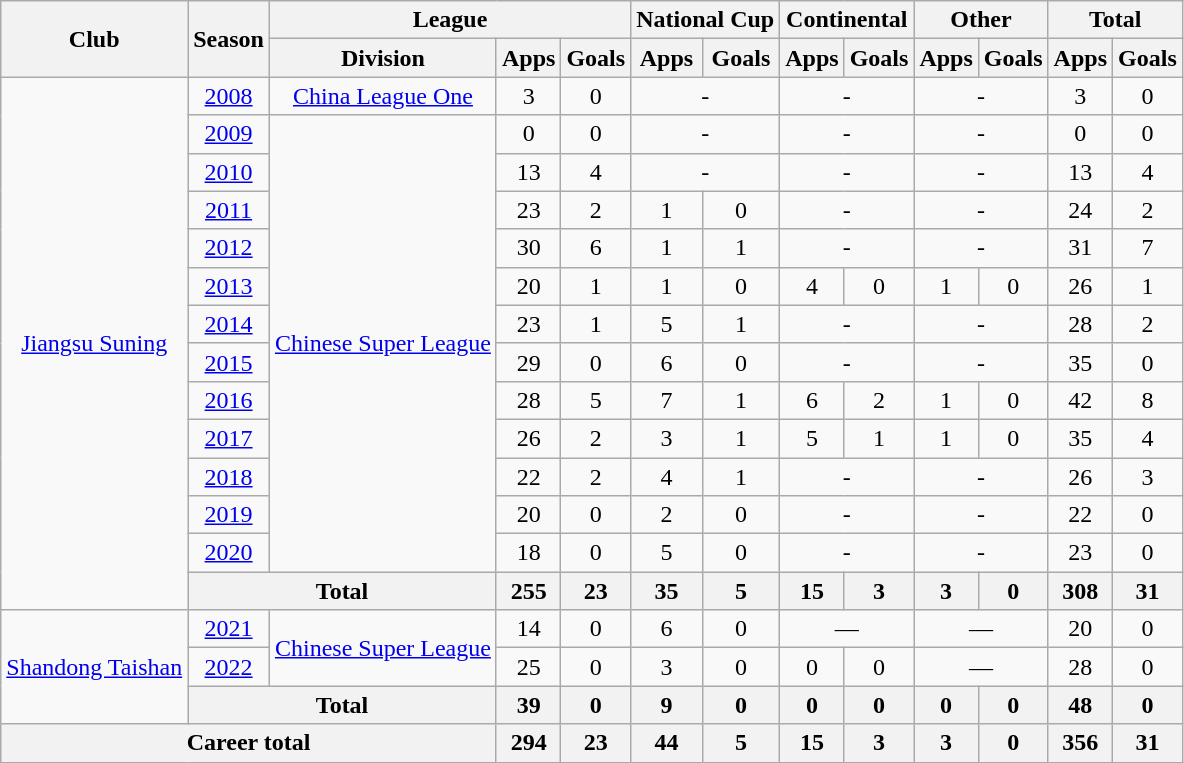<table class="wikitable" style="text-align: center">
<tr>
<th rowspan="2">Club</th>
<th rowspan="2">Season</th>
<th colspan="3">League</th>
<th colspan="2">National Cup</th>
<th colspan="2">Continental</th>
<th colspan="2">Other</th>
<th colspan="2">Total</th>
</tr>
<tr>
<th>Division</th>
<th>Apps</th>
<th>Goals</th>
<th>Apps</th>
<th>Goals</th>
<th>Apps</th>
<th>Goals</th>
<th>Apps</th>
<th>Goals</th>
<th>Apps</th>
<th>Goals</th>
</tr>
<tr>
<td rowspan=14><a href='#'>Jiangsu Suning</a></td>
<td><a href='#'>2008</a></td>
<td><a href='#'>China League One</a></td>
<td>3</td>
<td>0</td>
<td colspan="2">-</td>
<td colspan="2">-</td>
<td colspan="2">-</td>
<td>3</td>
<td>0</td>
</tr>
<tr>
<td><a href='#'>2009</a></td>
<td rowspan=12><a href='#'>Chinese Super League</a></td>
<td>0</td>
<td>0</td>
<td colspan="2">-</td>
<td colspan="2">-</td>
<td colspan="2">-</td>
<td>0</td>
<td>0</td>
</tr>
<tr>
<td><a href='#'>2010</a></td>
<td>13</td>
<td>4</td>
<td colspan="2">-</td>
<td colspan="2">-</td>
<td colspan="2">-</td>
<td>13</td>
<td>4</td>
</tr>
<tr>
<td><a href='#'>2011</a></td>
<td>23</td>
<td>2</td>
<td>1</td>
<td>0</td>
<td colspan="2">-</td>
<td colspan="2">-</td>
<td>24</td>
<td>2</td>
</tr>
<tr>
<td><a href='#'>2012</a></td>
<td>30</td>
<td>6</td>
<td>1</td>
<td>1</td>
<td colspan="2">-</td>
<td colspan="2">-</td>
<td>31</td>
<td>7</td>
</tr>
<tr>
<td><a href='#'>2013</a></td>
<td>20</td>
<td>1</td>
<td>1</td>
<td>0</td>
<td>4</td>
<td>0</td>
<td>1</td>
<td>0</td>
<td>26</td>
<td>1</td>
</tr>
<tr>
<td><a href='#'>2014</a></td>
<td>23</td>
<td>1</td>
<td>5</td>
<td>1</td>
<td colspan="2">-</td>
<td colspan="2">-</td>
<td>28</td>
<td>2</td>
</tr>
<tr>
<td><a href='#'>2015</a></td>
<td>29</td>
<td>0</td>
<td>6</td>
<td>0</td>
<td colspan="2">-</td>
<td colspan="2">-</td>
<td>35</td>
<td>0</td>
</tr>
<tr>
<td><a href='#'>2016</a></td>
<td>28</td>
<td>5</td>
<td>7</td>
<td>1</td>
<td>6</td>
<td>2</td>
<td>1</td>
<td>0</td>
<td>42</td>
<td>8</td>
</tr>
<tr>
<td><a href='#'>2017</a></td>
<td>26</td>
<td>2</td>
<td>3</td>
<td>1</td>
<td>5</td>
<td>1</td>
<td>1</td>
<td>0</td>
<td>35</td>
<td>4</td>
</tr>
<tr>
<td><a href='#'>2018</a></td>
<td>22</td>
<td>2</td>
<td>4</td>
<td>1</td>
<td colspan="2">-</td>
<td colspan="2">-</td>
<td>26</td>
<td>3</td>
</tr>
<tr>
<td><a href='#'>2019</a></td>
<td>20</td>
<td>0</td>
<td>2</td>
<td>0</td>
<td colspan="2">-</td>
<td colspan="2">-</td>
<td>22</td>
<td>0</td>
</tr>
<tr>
<td><a href='#'>2020</a></td>
<td>18</td>
<td>0</td>
<td>5</td>
<td>0</td>
<td colspan="2">-</td>
<td colspan="2">-</td>
<td>23</td>
<td>0</td>
</tr>
<tr>
<th colspan="2"><strong>Total</strong></th>
<th>255</th>
<th>23</th>
<th>35</th>
<th>5</th>
<th>15</th>
<th>3</th>
<th>3</th>
<th>0</th>
<th>308</th>
<th>31</th>
</tr>
<tr>
<td rowspan=3><a href='#'>Shandong Taishan</a></td>
<td><a href='#'>2021</a></td>
<td rowspan=2><a href='#'>Chinese Super League</a></td>
<td>14</td>
<td>0</td>
<td>6</td>
<td>0</td>
<td colspan="2">—</td>
<td colspan="2">—</td>
<td>20</td>
<td>0</td>
</tr>
<tr>
<td><a href='#'>2022</a></td>
<td>25</td>
<td>0</td>
<td>3</td>
<td>0</td>
<td>0</td>
<td>0</td>
<td colspan="2">—</td>
<td>28</td>
<td>0</td>
</tr>
<tr>
<th colspan=2>Total</th>
<th>39</th>
<th>0</th>
<th>9</th>
<th>0</th>
<th>0</th>
<th>0</th>
<th>0</th>
<th>0</th>
<th>48</th>
<th>0</th>
</tr>
<tr>
<th colspan=3>Career total</th>
<th>294</th>
<th>23</th>
<th>44</th>
<th>5</th>
<th>15</th>
<th>3</th>
<th>3</th>
<th>0</th>
<th>356</th>
<th>31</th>
</tr>
</table>
